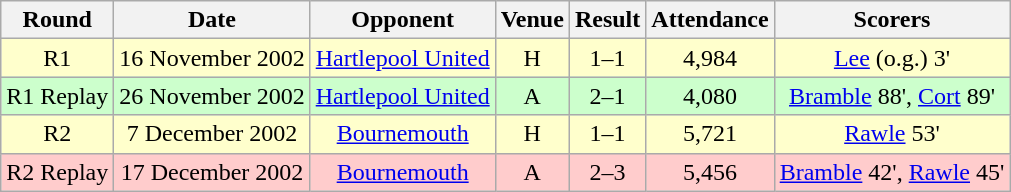<table class="wikitable" style="text-align:center;">
<tr>
<th>Round</th>
<th>Date</th>
<th>Opponent</th>
<th>Venue</th>
<th>Result</th>
<th>Attendance</th>
<th>Scorers</th>
</tr>
<tr style="background: #FFFFCC;">
<td>R1</td>
<td>16 November 2002</td>
<td><a href='#'>Hartlepool United</a></td>
<td>H</td>
<td>1–1</td>
<td>4,984</td>
<td><a href='#'>Lee</a> (o.g.) 3'</td>
</tr>
<tr style="background: #CCFFCC;">
<td>R1 Replay</td>
<td>26 November 2002</td>
<td><a href='#'>Hartlepool United</a></td>
<td>A</td>
<td>2–1</td>
<td>4,080</td>
<td><a href='#'>Bramble</a> 88', <a href='#'>Cort</a> 89'</td>
</tr>
<tr style="background: #FFFFCC;">
<td>R2</td>
<td>7 December 2002</td>
<td><a href='#'>Bournemouth</a></td>
<td>H</td>
<td>1–1</td>
<td>5,721</td>
<td><a href='#'>Rawle</a> 53'</td>
</tr>
<tr style="background: #FFCCCC;">
<td>R2 Replay</td>
<td>17 December 2002</td>
<td><a href='#'>Bournemouth</a></td>
<td>A</td>
<td>2–3</td>
<td>5,456</td>
<td><a href='#'>Bramble</a> 42', <a href='#'>Rawle</a> 45'</td>
</tr>
</table>
